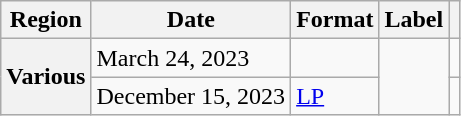<table class="wikitable plainrowheaders">
<tr>
<th scope="col">Region</th>
<th scope="col">Date</th>
<th scope="col">Format</th>
<th scope="col">Label</th>
<th scope="col"></th>
</tr>
<tr>
<th scope="row" rowspan="2">Various</th>
<td>March 24, 2023</td>
<td></td>
<td rowspan="2"></td>
<td></td>
</tr>
<tr>
<td>December 15, 2023</td>
<td><a href='#'>LP</a></td>
<td></td>
</tr>
</table>
